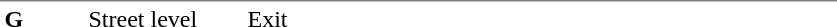<table table border=0 cellspacing=0 cellpadding=3>
<tr>
<td style="border-top:solid 1px gray;" width=50 valign=top><strong>G</strong></td>
<td style="border-top:solid 1px gray;" width=100 valign=top>Street level</td>
<td style="border-top:solid 1px gray;" width=390 valign=top>Exit</td>
</tr>
</table>
